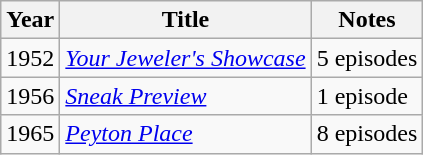<table class="wikitable">
<tr>
<th>Year</th>
<th>Title</th>
<th>Notes</th>
</tr>
<tr>
<td>1952</td>
<td><em><a href='#'>Your Jeweler's Showcase</a></em></td>
<td>5 episodes</td>
</tr>
<tr>
<td>1956</td>
<td><em><a href='#'>Sneak Preview</a></em></td>
<td>1 episode</td>
</tr>
<tr>
<td>1965</td>
<td><em><a href='#'>Peyton Place</a></em></td>
<td>8 episodes</td>
</tr>
</table>
